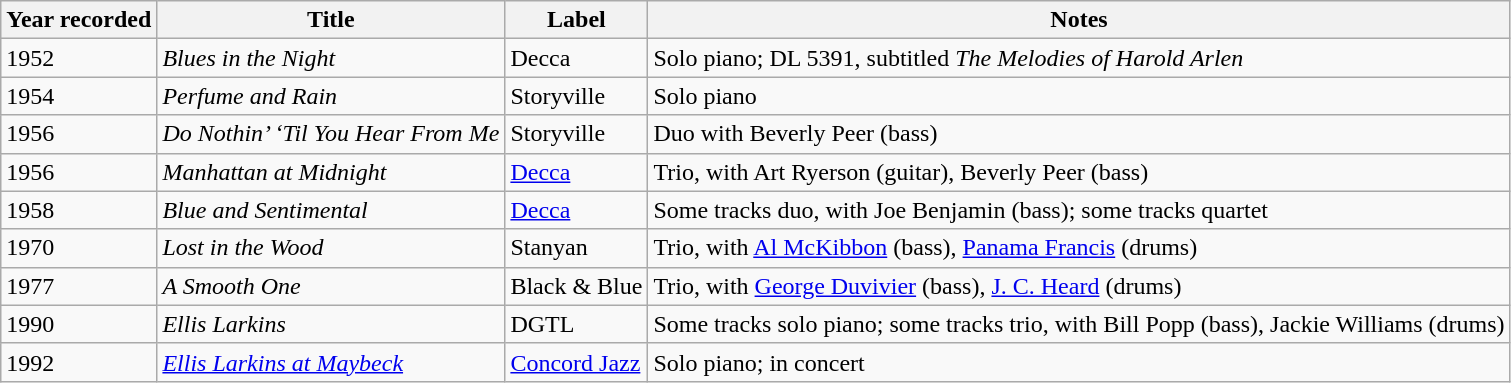<table class="wikitable sortable">
<tr>
<th>Year recorded</th>
<th>Title</th>
<th>Label</th>
<th>Notes</th>
</tr>
<tr>
<td>1952</td>
<td><em>Blues in the Night</em></td>
<td>Decca</td>
<td>Solo piano; DL 5391, subtitled <em>The Melodies of Harold Arlen</em></td>
</tr>
<tr>
<td>1954</td>
<td><em>Perfume and Rain</em></td>
<td>Storyville</td>
<td>Solo piano</td>
</tr>
<tr>
<td>1956</td>
<td><em>Do Nothin’ ‘Til You Hear From Me</em></td>
<td>Storyville</td>
<td>Duo with Beverly Peer (bass)</td>
</tr>
<tr>
<td>1956</td>
<td><em>Manhattan at Midnight</em></td>
<td><a href='#'>Decca</a></td>
<td>Trio, with Art Ryerson (guitar), Beverly Peer (bass)</td>
</tr>
<tr>
<td>1958</td>
<td><em>Blue and Sentimental</em></td>
<td><a href='#'>Decca</a></td>
<td>Some tracks duo, with Joe Benjamin (bass); some tracks quartet</td>
</tr>
<tr>
<td>1970</td>
<td><em>Lost in the Wood</em></td>
<td>Stanyan</td>
<td>Trio, with <a href='#'>Al McKibbon</a> (bass), <a href='#'>Panama Francis</a> (drums)</td>
</tr>
<tr>
<td>1977</td>
<td><em>A Smooth One</em></td>
<td>Black & Blue</td>
<td>Trio, with <a href='#'>George Duvivier</a> (bass), <a href='#'>J. C. Heard</a> (drums)</td>
</tr>
<tr>
<td>1990</td>
<td><em>Ellis Larkins</em></td>
<td>DGTL</td>
<td>Some tracks solo piano; some tracks trio, with Bill Popp (bass), Jackie Williams (drums)</td>
</tr>
<tr>
<td>1992</td>
<td><em><a href='#'>Ellis Larkins at Maybeck</a></em></td>
<td><a href='#'>Concord Jazz</a></td>
<td>Solo piano; in concert</td>
</tr>
</table>
